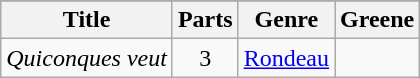<table class = "wikitable sortable plainrowheaders">
<tr>
</tr>
<tr>
<th scope="col">Title</th>
<th scope="col">Parts</th>
<th scope="col">Genre</th>
<th scope="col">Greene</th>
</tr>
<tr>
<td><em>Quiconques veut</em></td>
<td style="text-align: center;">3</td>
<td><a href='#'>Rondeau</a></td>
<td> </td>
</tr>
</table>
